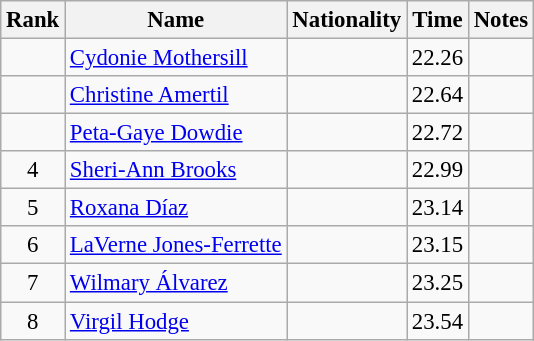<table class="wikitable sortable" style="text-align:center;font-size:95%">
<tr>
<th>Rank</th>
<th>Name</th>
<th>Nationality</th>
<th>Time</th>
<th>Notes</th>
</tr>
<tr>
<td></td>
<td align=left><a href='#'>Cydonie Mothersill</a></td>
<td align=left></td>
<td>22.26</td>
<td></td>
</tr>
<tr>
<td></td>
<td align=left><a href='#'>Christine Amertil</a></td>
<td align=left></td>
<td>22.64</td>
<td></td>
</tr>
<tr>
<td></td>
<td align=left><a href='#'>Peta-Gaye Dowdie</a></td>
<td align=left></td>
<td>22.72</td>
<td></td>
</tr>
<tr>
<td>4</td>
<td align=left><a href='#'>Sheri-Ann Brooks</a></td>
<td align=left></td>
<td>22.99</td>
<td></td>
</tr>
<tr>
<td>5</td>
<td align=left><a href='#'>Roxana Díaz</a></td>
<td align=left></td>
<td>23.14</td>
<td></td>
</tr>
<tr>
<td>6</td>
<td align=left><a href='#'>LaVerne Jones-Ferrette</a></td>
<td align=left></td>
<td>23.15</td>
<td></td>
</tr>
<tr>
<td>7</td>
<td align=left><a href='#'>Wilmary Álvarez</a></td>
<td align=left></td>
<td>23.25</td>
<td></td>
</tr>
<tr>
<td>8</td>
<td align=left><a href='#'>Virgil Hodge</a></td>
<td align=left></td>
<td>23.54</td>
<td></td>
</tr>
</table>
